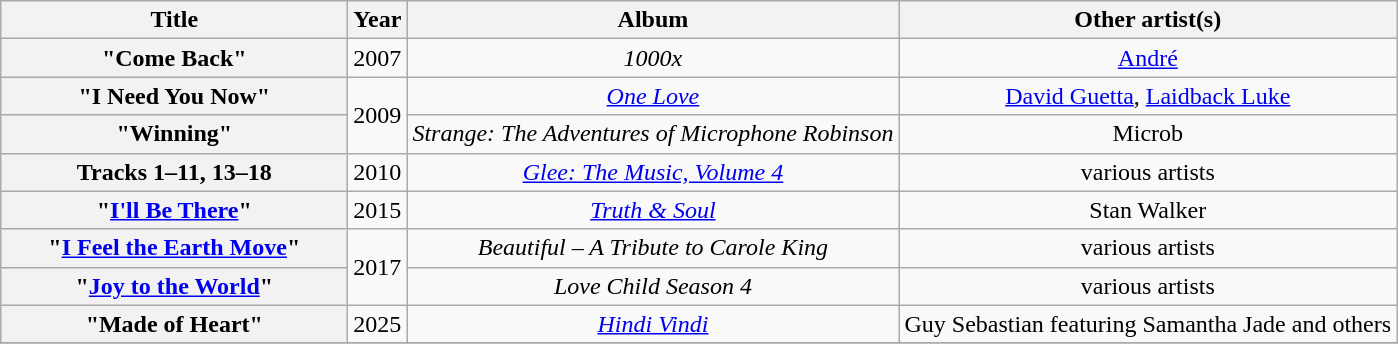<table class="wikitable plainrowheaders" style="text-align:center;">
<tr>
<th scope="col" style="width:14em;">Title</th>
<th scope="col">Year</th>
<th scope="col">Album</th>
<th scope="col">Other artist(s)</th>
</tr>
<tr>
<th scope="row">"Come Back"</th>
<td>2007</td>
<td><em>1000x</em></td>
<td><a href='#'>André</a></td>
</tr>
<tr>
<th scope="row">"I Need You Now"</th>
<td rowspan="2">2009</td>
<td><em><a href='#'>One Love</a></em></td>
<td><a href='#'>David Guetta</a>, <a href='#'>Laidback Luke</a></td>
</tr>
<tr>
<th scope="row">"Winning"</th>
<td><em>Strange: The Adventures of Microphone Robinson</em></td>
<td>Microb</td>
</tr>
<tr>
<th scope="row">Tracks 1–11, 13–18</th>
<td>2010</td>
<td><em><a href='#'>Glee: The Music, Volume 4</a></em></td>
<td>various artists</td>
</tr>
<tr>
<th scope="row">"<a href='#'>I'll Be There</a>"</th>
<td>2015</td>
<td><em><a href='#'>Truth & Soul</a></em></td>
<td>Stan Walker</td>
</tr>
<tr>
<th scope="row">"<a href='#'>I Feel the Earth Move</a>"</th>
<td rowspan="2">2017</td>
<td><em>Beautiful – A Tribute to Carole King</em></td>
<td>various artists</td>
</tr>
<tr>
<th scope="row">"<a href='#'>Joy to the World</a>"</th>
<td><em>Love Child Season 4</em></td>
<td>various artists</td>
</tr>
<tr>
<th scope="row">"Made of Heart"</th>
<td>2025</td>
<td><em><a href='#'>Hindi Vindi</a></em></td>
<td>Guy Sebastian featuring Samantha Jade and others</td>
</tr>
<tr>
</tr>
</table>
